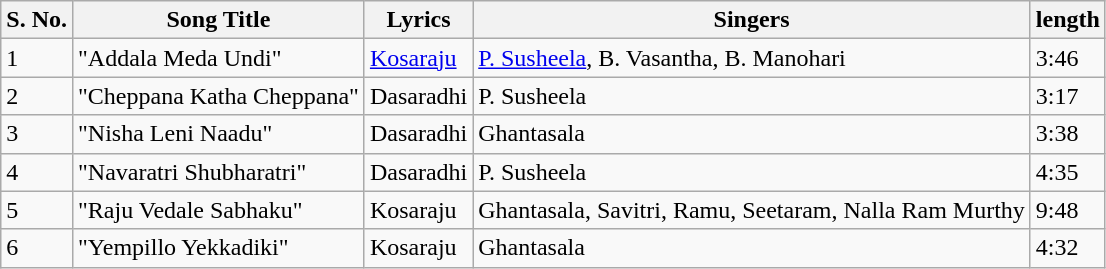<table class="wikitable">
<tr>
<th>S. No.</th>
<th>Song Title</th>
<th>Lyrics</th>
<th>Singers</th>
<th>length</th>
</tr>
<tr>
<td>1</td>
<td>"Addala Meda Undi"</td>
<td><a href='#'>Kosaraju</a></td>
<td><a href='#'>P. Susheela</a>, B. Vasantha, B. Manohari</td>
<td>3:46</td>
</tr>
<tr>
<td>2</td>
<td>"Cheppana Katha Cheppana"</td>
<td>Dasaradhi</td>
<td>P. Susheela</td>
<td>3:17</td>
</tr>
<tr>
<td>3</td>
<td>"Nisha Leni Naadu"</td>
<td>Dasaradhi</td>
<td>Ghantasala</td>
<td>3:38</td>
</tr>
<tr>
<td>4</td>
<td>"Navaratri Shubharatri"</td>
<td>Dasaradhi</td>
<td>P. Susheela</td>
<td>4:35</td>
</tr>
<tr>
<td>5</td>
<td>"Raju Vedale Sabhaku"</td>
<td>Kosaraju</td>
<td>Ghantasala, Savitri, Ramu, Seetaram, Nalla Ram Murthy</td>
<td>9:48</td>
</tr>
<tr>
<td>6</td>
<td>"Yempillo Yekkadiki"</td>
<td>Kosaraju</td>
<td>Ghantasala</td>
<td>4:32</td>
</tr>
</table>
